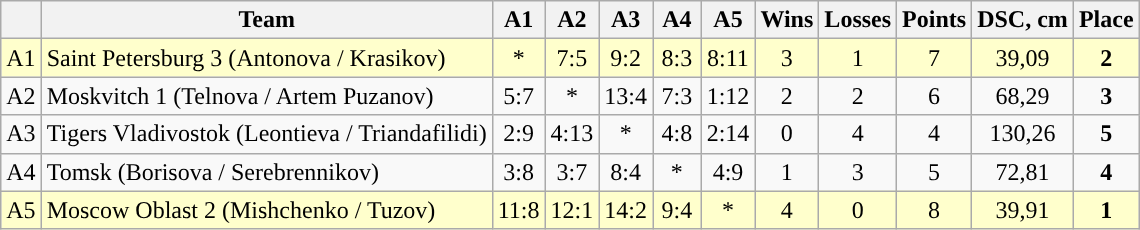<table class="wikitable" style="text-align:center;">
<tr>
<th></th>
<th>Team</th>
<th width="25">A1</th>
<th width="25">A2</th>
<th width="25">A3</th>
<th width="25">A4</th>
<th width="25">A5</th>
<th>Wins</th>
<th>Losses</th>
<th>Points</th>
<th>DSC, cm</th>
<th>Place</th>
</tr>
<tr bgcolor=#ffc>
<td>A1</td>
<td align=left>Saint Petersburg 3 (Antonova / Krasikov)</td>
<td>*</td>
<td>7:5</td>
<td>9:2</td>
<td>8:3</td>
<td>8:11</td>
<td>3</td>
<td>1</td>
<td>7</td>
<td>39,09</td>
<td><strong>2</strong></td>
</tr>
<tr>
<td>A2</td>
<td align=left>Moskvitch 1 (Telnova / Artem Puzanov)</td>
<td>5:7</td>
<td>*</td>
<td>13:4</td>
<td>7:3</td>
<td>1:12</td>
<td>2</td>
<td>2</td>
<td>6</td>
<td>68,29</td>
<td><strong>3</strong></td>
</tr>
<tr>
<td>A3</td>
<td align=left>Tigers Vladivostok (Leontieva / Triandafilidi)</td>
<td>2:9</td>
<td>4:13</td>
<td>*</td>
<td>4:8</td>
<td>2:14</td>
<td>0</td>
<td>4</td>
<td>4</td>
<td>130,26</td>
<td><strong>5</strong></td>
</tr>
<tr>
<td>A4</td>
<td align=left>Tomsk (Borisova / Serebrennikov)</td>
<td>3:8</td>
<td>3:7</td>
<td>8:4</td>
<td>*</td>
<td>4:9</td>
<td>1</td>
<td>3</td>
<td>5</td>
<td>72,81</td>
<td><strong>4</strong></td>
</tr>
<tr bgcolor=#ffc>
<td>A5</td>
<td align=left>Moscow Oblast 2 (Mishchenko / Tuzov)</td>
<td>11:8</td>
<td>12:1</td>
<td>14:2</td>
<td>9:4</td>
<td>*</td>
<td>4</td>
<td>0</td>
<td>8</td>
<td>39,91</td>
<td><strong>1</strong></td>
</tr>
</table>
